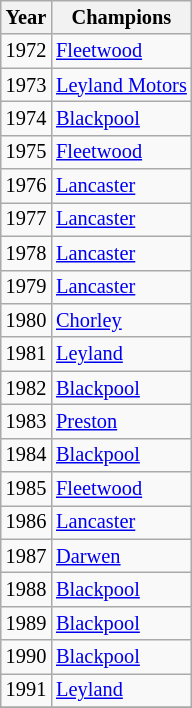<table class="wikitable" style="font-size:85%">
<tr>
<th>Year</th>
<th>Champions</th>
</tr>
<tr>
<td>1972</td>
<td><a href='#'>Fleetwood</a></td>
</tr>
<tr>
<td>1973</td>
<td><a href='#'>Leyland Motors</a></td>
</tr>
<tr>
<td>1974</td>
<td><a href='#'>Blackpool</a></td>
</tr>
<tr>
<td>1975</td>
<td><a href='#'>Fleetwood</a></td>
</tr>
<tr>
<td>1976</td>
<td><a href='#'>Lancaster</a></td>
</tr>
<tr>
<td>1977</td>
<td><a href='#'>Lancaster</a></td>
</tr>
<tr>
<td>1978</td>
<td><a href='#'>Lancaster</a></td>
</tr>
<tr>
<td>1979</td>
<td><a href='#'>Lancaster</a></td>
</tr>
<tr>
<td>1980</td>
<td><a href='#'>Chorley</a></td>
</tr>
<tr>
<td>1981</td>
<td><a href='#'>Leyland</a></td>
</tr>
<tr>
<td>1982</td>
<td><a href='#'>Blackpool</a></td>
</tr>
<tr>
<td>1983</td>
<td><a href='#'>Preston</a></td>
</tr>
<tr>
<td>1984</td>
<td><a href='#'>Blackpool</a></td>
</tr>
<tr>
<td>1985</td>
<td><a href='#'>Fleetwood</a></td>
</tr>
<tr>
<td>1986</td>
<td><a href='#'>Lancaster</a></td>
</tr>
<tr>
<td>1987</td>
<td><a href='#'>Darwen</a></td>
</tr>
<tr>
<td>1988</td>
<td><a href='#'>Blackpool</a></td>
</tr>
<tr>
<td>1989</td>
<td><a href='#'>Blackpool</a></td>
</tr>
<tr>
<td>1990</td>
<td><a href='#'>Blackpool</a></td>
</tr>
<tr>
<td>1991</td>
<td><a href='#'>Leyland</a></td>
</tr>
<tr>
</tr>
</table>
